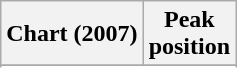<table class="wikitable sortable plainrowheaders" style="text-align:center">
<tr>
<th scope="col">Chart (2007)</th>
<th scope="col">Peak<br>position</th>
</tr>
<tr>
</tr>
<tr>
</tr>
</table>
